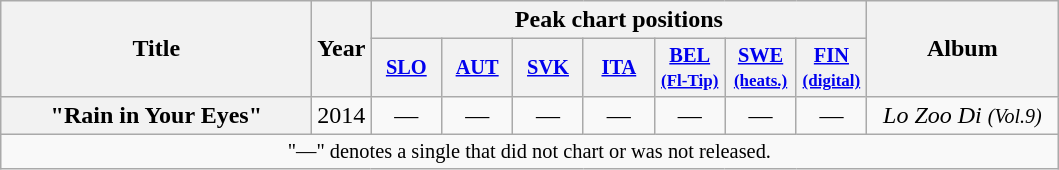<table class="wikitable plainrowheaders" style="text-align:center;">
<tr>
<th rowspan="2" scope="col" width="200">Title</th>
<th rowspan="2" scope="col">Year</th>
<th colspan="7" scope="col">Peak chart positions</th>
<th rowspan="2" scope="col" width="120">Album</th>
</tr>
<tr>
<th scope="col" style="width:3em;font-size:85%;"><a href='#'>SLO</a></th>
<th scope="col" style="width:3em;font-size:85%;"><a href='#'>AUT</a></th>
<th scope="col" style="width:3em;font-size:85%;"><a href='#'>SVK</a></th>
<th scope="col" style="width:3em;font-size:85%;"><a href='#'>ITA</a></th>
<th scope="col" style="width:3em;font-size:85%;"><a href='#'>BEL<br><small>(Fl-Tip)</small></a></th>
<th scope="col" style="width:3em;font-size:85%;"><a href='#'>SWE<br><small>(heats.)</small></a></th>
<th scope="col" style="width:3em;font-size:85%;"><a href='#'>FIN<br><small>(digital)</small></a></th>
</tr>
<tr>
<th scope="row">"Rain in Your Eyes"<br></th>
<td>2014</td>
<td>—</td>
<td>—</td>
<td>—</td>
<td>—</td>
<td>—</td>
<td>—</td>
<td>—</td>
<td><em>Lo Zoo Di <small>(Vol.9)</small></em></td>
</tr>
<tr>
<td colspan="10" style="text-align:center; font-size:85%;">"—" denotes a single that did not chart or was not released.</td>
</tr>
</table>
